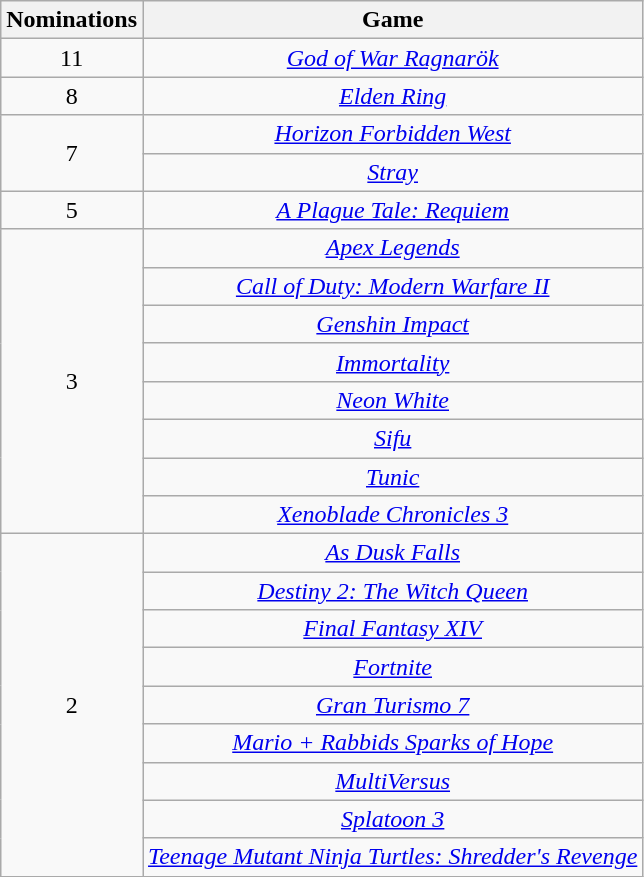<table class="wikitable" rowspan="2" style="text-align:center;" background: #f6e39c;>
<tr>
<th scope="col" style="width:55px;">Nominations</th>
<th scope="col" style="text-align:center;">Game</th>
</tr>
<tr>
<td>11</td>
<td><em><a href='#'>God of War Ragnarök</a></em></td>
</tr>
<tr>
<td>8</td>
<td><em><a href='#'>Elden Ring</a></em></td>
</tr>
<tr>
<td rowspan="2">7</td>
<td><em><a href='#'>Horizon Forbidden West</a></em></td>
</tr>
<tr>
<td><em><a href='#'>Stray</a></em></td>
</tr>
<tr>
<td>5</td>
<td><em><a href='#'>A Plague Tale: Requiem</a></em></td>
</tr>
<tr>
<td rowspan="8">3</td>
<td><em><a href='#'>Apex Legends</a></em></td>
</tr>
<tr>
<td><em><a href='#'>Call of Duty: Modern Warfare II</a></em></td>
</tr>
<tr>
<td><em><a href='#'>Genshin Impact</a></em></td>
</tr>
<tr>
<td><em><a href='#'>Immortality</a></em></td>
</tr>
<tr>
<td><em><a href='#'>Neon White</a></em></td>
</tr>
<tr>
<td><em><a href='#'>Sifu</a></em></td>
</tr>
<tr>
<td><em><a href='#'>Tunic</a></em></td>
</tr>
<tr>
<td><em><a href='#'>Xenoblade Chronicles 3</a></em></td>
</tr>
<tr>
<td rowspan="9">2</td>
<td><em><a href='#'>As Dusk Falls</a></em></td>
</tr>
<tr>
<td><em><a href='#'>Destiny 2: The Witch Queen</a></em></td>
</tr>
<tr>
<td><em><a href='#'>Final Fantasy XIV</a></em></td>
</tr>
<tr>
<td><em><a href='#'>Fortnite</a></em></td>
</tr>
<tr>
<td><em><a href='#'>Gran Turismo 7</a></em></td>
</tr>
<tr>
<td><em><a href='#'>Mario + Rabbids Sparks of Hope</a></em></td>
</tr>
<tr>
<td><em><a href='#'>MultiVersus</a></em></td>
</tr>
<tr>
<td><em><a href='#'>Splatoon 3</a></em></td>
</tr>
<tr>
<td><em><a href='#'>Teenage Mutant Ninja Turtles: Shredder's Revenge</a></em></td>
</tr>
</table>
